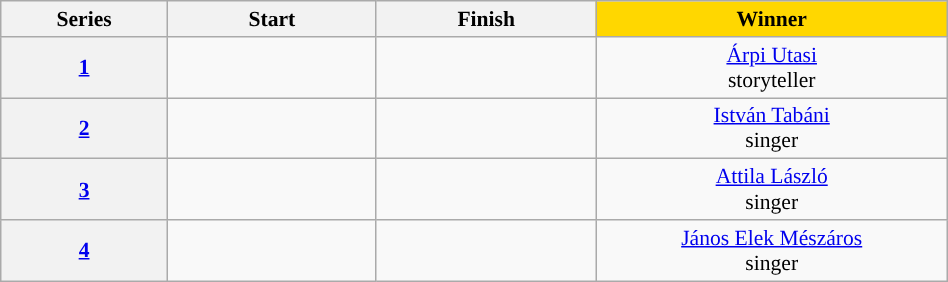<table class="wikitable" style="text-align:center; font-size:90%; width: 50%;">
<tr>
<th style="width:4%;">Series</th>
<th style="width:6%;">Start</th>
<th style="width:6%;">Finish</th>
<th style="width:10%; background:gold;" align="center">Winner</th>
</tr>
<tr>
<th scope="row"><a href='#'>1</a></th>
<td></td>
<td></td>
<td><a href='#'>Árpi Utasi</a><br>storyteller</td>
</tr>
<tr>
<th scope="row"><a href='#'>2</a></th>
<td></td>
<td></td>
<td><a href='#'>István Tabáni</a><br>singer</td>
</tr>
<tr>
<th scope="row"><a href='#'>3</a></th>
<td></td>
<td></td>
<td><a href='#'>Attila László</a><br>singer</td>
</tr>
<tr>
<th scope="row"><a href='#'>4</a></th>
<td></td>
<td></td>
<td><a href='#'>János Elek Mészáros</a><br>singer</td>
</tr>
</table>
